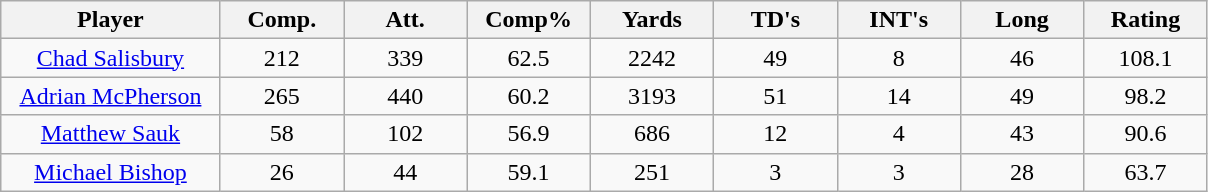<table class="wikitable sortable">
<tr>
<th bgcolor="#DDDDFF" width="16%">Player</th>
<th bgcolor="#DDDDFF" width="9%">Comp.</th>
<th bgcolor="#DDDDFF" width="9%">Att.</th>
<th bgcolor="#DDDDFF" width="9%">Comp%</th>
<th bgcolor="#DDDDFF" width="9%">Yards</th>
<th bgcolor="#DDDDFF" width="9%">TD's</th>
<th bgcolor="#DDDDFF" width="9%">INT's</th>
<th bgcolor="#DDDDFF" width="9%">Long</th>
<th bgcolor="#DDDDFF" width="9%">Rating</th>
</tr>
<tr align="center">
<td><a href='#'>Chad Salisbury</a></td>
<td>212</td>
<td>339</td>
<td>62.5</td>
<td>2242</td>
<td>49</td>
<td>8</td>
<td>46</td>
<td>108.1</td>
</tr>
<tr align="center">
<td><a href='#'>Adrian McPherson</a></td>
<td>265</td>
<td>440</td>
<td>60.2</td>
<td>3193</td>
<td>51</td>
<td>14</td>
<td>49</td>
<td>98.2</td>
</tr>
<tr align="center">
<td><a href='#'>Matthew Sauk</a></td>
<td>58</td>
<td>102</td>
<td>56.9</td>
<td>686</td>
<td>12</td>
<td>4</td>
<td>43</td>
<td>90.6</td>
</tr>
<tr align="center">
<td><a href='#'>Michael Bishop</a></td>
<td>26</td>
<td>44</td>
<td>59.1</td>
<td>251</td>
<td>3</td>
<td>3</td>
<td>28</td>
<td>63.7</td>
</tr>
</table>
